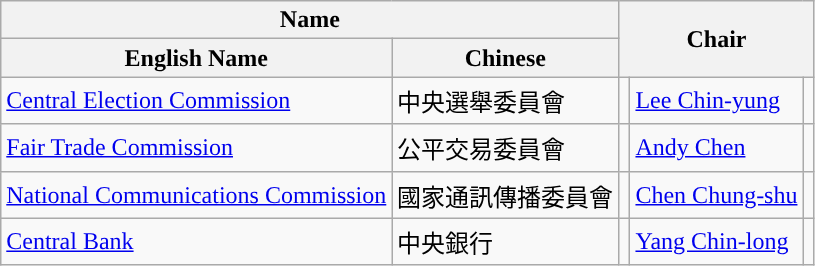<table class="wikitable sortable">
<tr>
<th colspan="2">Name</th>
<th colspan="3" rowspan="2">Chair</th>
</tr>
<tr>
<th>English Name</th>
<th>Chinese</th>
</tr>
<tr>
<td><a href='#'>Central Election Commission</a></td>
<td>中央選舉委員會</td>
<td style="background:"></td>
<td><a href='#'>Lee Chin-yung</a></td>
<td></td>
</tr>
<tr>
<td><a href='#'>Fair Trade Commission</a></td>
<td>公平交易委員會</td>
<td style="background:"></td>
<td><a href='#'>Andy Chen</a></td>
<td></td>
</tr>
<tr>
<td><a href='#'>National Communications Commission</a></td>
<td>國家通訊傳播委員會</td>
<td style="background:"></td>
<td><a href='#'>Chen Chung-shu</a></td>
<td></td>
</tr>
<tr>
<td><a href='#'>Central Bank</a></td>
<td>中央銀行</td>
<td style="background:"></td>
<td><a href='#'>Yang Chin-long</a></td>
<td></td>
</tr>
</table>
